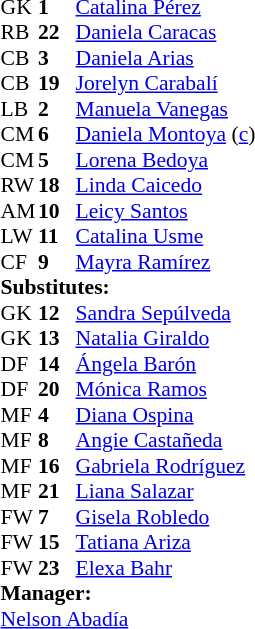<table style="font-size:90%; margin:0.2em auto;" cellspacing="0" cellpadding="0">
<tr>
<th width="25"></th>
<th width="25"></th>
</tr>
<tr>
<td>GK</td>
<td><strong>1</strong></td>
<td><a href='#'>Catalina Pérez</a></td>
</tr>
<tr>
<td>RB</td>
<td><strong>22</strong></td>
<td><a href='#'>Daniela Caracas</a></td>
</tr>
<tr>
<td>CB</td>
<td><strong>3</strong></td>
<td><a href='#'>Daniela Arias</a></td>
</tr>
<tr>
<td>CB</td>
<td><strong>19</strong></td>
<td><a href='#'>Jorelyn Carabalí</a></td>
</tr>
<tr>
<td>LB</td>
<td><strong>2</strong></td>
<td><a href='#'>Manuela Vanegas</a></td>
</tr>
<tr>
<td>CM</td>
<td><strong>6</strong></td>
<td><a href='#'>Daniela Montoya</a> (<a href='#'>c</a>)</td>
</tr>
<tr>
<td>CM</td>
<td><strong>5</strong></td>
<td><a href='#'>Lorena Bedoya</a></td>
<td></td>
<td></td>
</tr>
<tr>
<td>RW</td>
<td><strong>18</strong></td>
<td><a href='#'>Linda Caicedo</a></td>
</tr>
<tr>
<td>AM</td>
<td><strong>10</strong></td>
<td><a href='#'>Leicy Santos</a></td>
</tr>
<tr>
<td>LW</td>
<td><strong>11</strong></td>
<td><a href='#'>Catalina Usme</a></td>
</tr>
<tr>
<td>CF</td>
<td><strong>9</strong></td>
<td><a href='#'>Mayra Ramírez</a></td>
<td></td>
<td></td>
</tr>
<tr>
<td colspan=3><strong>Substitutes:</strong></td>
</tr>
<tr>
<td>GK</td>
<td><strong>12</strong></td>
<td><a href='#'>Sandra Sepúlveda</a></td>
</tr>
<tr>
<td>GK</td>
<td><strong>13</strong></td>
<td><a href='#'>Natalia Giraldo</a></td>
</tr>
<tr>
<td>DF</td>
<td><strong>14</strong></td>
<td><a href='#'>Ángela Barón</a></td>
</tr>
<tr>
<td>DF</td>
<td><strong>20</strong></td>
<td><a href='#'>Mónica Ramos</a></td>
</tr>
<tr>
<td>MF</td>
<td><strong>4</strong></td>
<td><a href='#'>Diana Ospina</a></td>
<td></td>
<td></td>
</tr>
<tr>
<td>MF</td>
<td><strong>8</strong></td>
<td><a href='#'>Angie Castañeda</a></td>
</tr>
<tr>
<td>MF</td>
<td><strong>16</strong></td>
<td><a href='#'>Gabriela Rodríguez</a></td>
</tr>
<tr>
<td>MF</td>
<td><strong>21</strong></td>
<td><a href='#'>Liana Salazar</a></td>
</tr>
<tr>
<td>FW</td>
<td><strong>7</strong></td>
<td><a href='#'>Gisela Robledo</a></td>
<td></td>
<td></td>
</tr>
<tr>
<td>FW</td>
<td><strong>15</strong></td>
<td><a href='#'>Tatiana Ariza</a></td>
</tr>
<tr>
<td>FW</td>
<td><strong>23</strong></td>
<td><a href='#'>Elexa Bahr</a></td>
</tr>
<tr>
<td></td>
</tr>
<tr>
<td colspan=3><strong>Manager:</strong></td>
</tr>
<tr>
<td colspan="4"><a href='#'>Nelson Abadía</a></td>
</tr>
</table>
